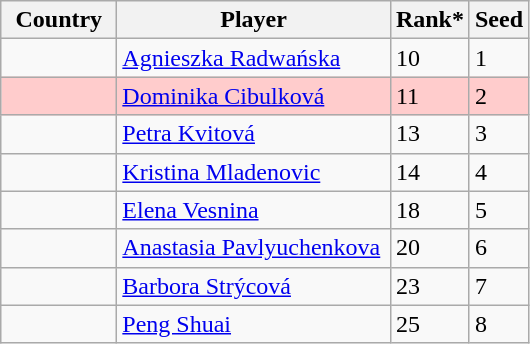<table class="wikitable" border="1">
<tr>
<th width="70">Country</th>
<th width="175">Player</th>
<th>Rank*</th>
<th>Seed</th>
</tr>
<tr>
<td></td>
<td><a href='#'>Agnieszka Radwańska</a></td>
<td>10</td>
<td>1</td>
</tr>
<tr style="background:#fcc;">
<td></td>
<td><a href='#'>Dominika Cibulková</a></td>
<td>11</td>
<td>2</td>
</tr>
<tr>
<td></td>
<td><a href='#'>Petra Kvitová</a></td>
<td>13</td>
<td>3</td>
</tr>
<tr>
<td></td>
<td><a href='#'>Kristina Mladenovic</a></td>
<td>14</td>
<td>4</td>
</tr>
<tr>
<td></td>
<td><a href='#'>Elena Vesnina</a></td>
<td>18</td>
<td>5</td>
</tr>
<tr>
<td></td>
<td><a href='#'>Anastasia Pavlyuchenkova</a></td>
<td>20</td>
<td>6</td>
</tr>
<tr>
<td></td>
<td><a href='#'>Barbora Strýcová</a></td>
<td>23</td>
<td>7</td>
</tr>
<tr>
<td></td>
<td><a href='#'>Peng Shuai</a></td>
<td>25</td>
<td>8</td>
</tr>
</table>
